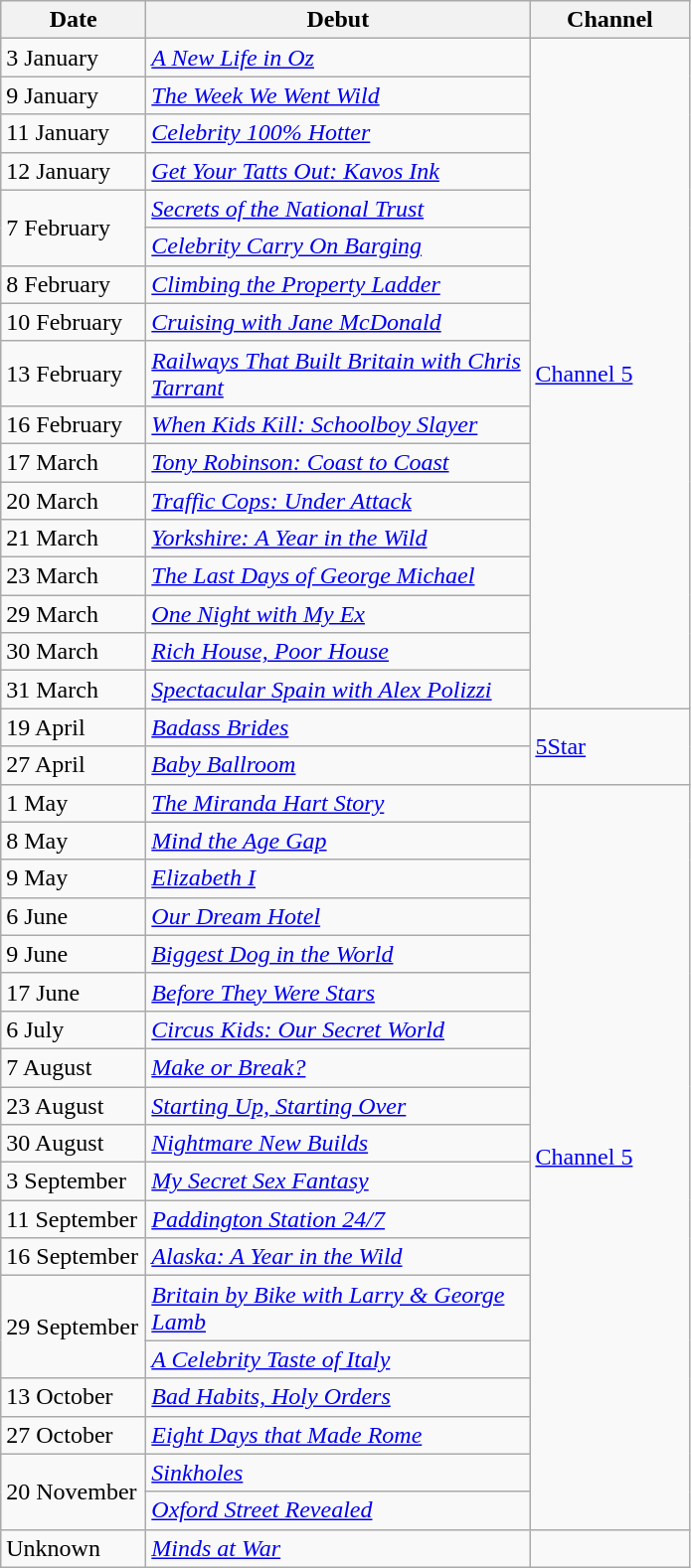<table class="wikitable">
<tr>
<th width=90>Date</th>
<th width=250>Debut</th>
<th width=100>Channel</th>
</tr>
<tr>
<td>3 January</td>
<td><em><a href='#'>A New Life in Oz</a></em></td>
<td rowspan="17"><a href='#'>Channel 5</a></td>
</tr>
<tr>
<td>9 January</td>
<td><em><a href='#'>The Week We Went Wild</a></em></td>
</tr>
<tr>
<td>11 January</td>
<td><em><a href='#'>Celebrity 100% Hotter</a></em></td>
</tr>
<tr>
<td>12 January</td>
<td><em><a href='#'>Get Your Tatts Out: Kavos Ink</a></em></td>
</tr>
<tr>
<td rowspan="2">7 February</td>
<td><em><a href='#'>Secrets of the National Trust</a></em></td>
</tr>
<tr>
<td><em><a href='#'>Celebrity Carry On Barging</a></em></td>
</tr>
<tr>
<td>8 February</td>
<td><em><a href='#'>Climbing the Property Ladder</a></em></td>
</tr>
<tr>
<td>10 February</td>
<td><em><a href='#'>Cruising with Jane McDonald</a></em></td>
</tr>
<tr>
<td>13 February</td>
<td><em><a href='#'>Railways That Built Britain with Chris Tarrant</a></em></td>
</tr>
<tr>
<td>16 February</td>
<td><em><a href='#'>When Kids Kill: Schoolboy Slayer</a></em></td>
</tr>
<tr>
<td>17 March</td>
<td><em><a href='#'>Tony Robinson: Coast to Coast</a></em></td>
</tr>
<tr>
<td>20 March</td>
<td><em><a href='#'>Traffic Cops: Under Attack</a></em></td>
</tr>
<tr>
<td>21 March</td>
<td><em><a href='#'>Yorkshire: A Year in the Wild</a></em></td>
</tr>
<tr>
<td>23 March</td>
<td><em><a href='#'>The Last Days of George Michael</a></em></td>
</tr>
<tr>
<td>29 March</td>
<td><em><a href='#'>One Night with My Ex</a></em></td>
</tr>
<tr>
<td>30 March</td>
<td><em><a href='#'>Rich House, Poor House</a></em></td>
</tr>
<tr>
<td>31 March</td>
<td><em><a href='#'>Spectacular Spain with Alex Polizzi</a></em></td>
</tr>
<tr>
<td>19 April</td>
<td><em><a href='#'>Badass Brides</a></em></td>
<td rowspan="2"><a href='#'>5Star</a></td>
</tr>
<tr>
<td>27 April</td>
<td><em><a href='#'>Baby Ballroom</a></em></td>
</tr>
<tr>
<td>1 May</td>
<td><em><a href='#'>The Miranda Hart Story</a></em></td>
<td rowspan="19"><a href='#'>Channel 5</a></td>
</tr>
<tr>
<td>8 May</td>
<td><em><a href='#'>Mind the Age Gap</a></em></td>
</tr>
<tr>
<td>9 May</td>
<td><em><a href='#'>Elizabeth I</a></em></td>
</tr>
<tr>
<td>6 June</td>
<td><em><a href='#'>Our Dream Hotel</a></em></td>
</tr>
<tr>
<td>9 June</td>
<td><em><a href='#'>Biggest Dog in the World</a></em></td>
</tr>
<tr>
<td>17 June</td>
<td><em><a href='#'>Before They Were Stars</a></em></td>
</tr>
<tr>
<td>6 July</td>
<td><em><a href='#'>Circus Kids: Our Secret World</a></em></td>
</tr>
<tr>
<td>7 August</td>
<td><em><a href='#'>Make or Break?</a></em></td>
</tr>
<tr>
<td>23 August</td>
<td><em><a href='#'>Starting Up, Starting Over</a></em></td>
</tr>
<tr>
<td>30 August</td>
<td><em><a href='#'>Nightmare New Builds</a></em></td>
</tr>
<tr>
<td>3 September</td>
<td><em><a href='#'>My Secret Sex Fantasy</a></em></td>
</tr>
<tr>
<td>11 September</td>
<td><em><a href='#'>Paddington Station 24/7</a></em></td>
</tr>
<tr>
<td>16 September</td>
<td><em><a href='#'>Alaska: A Year in the Wild</a></em></td>
</tr>
<tr>
<td rowspan="2">29 September</td>
<td><em><a href='#'>Britain by Bike with Larry & George Lamb</a></em></td>
</tr>
<tr>
<td><em><a href='#'>A Celebrity Taste of Italy</a></em></td>
</tr>
<tr>
<td>13 October</td>
<td><em><a href='#'>Bad Habits, Holy Orders</a></em></td>
</tr>
<tr>
<td>27 October</td>
<td><em><a href='#'>Eight Days that Made Rome</a></em></td>
</tr>
<tr>
<td rowspan="2">20 November</td>
<td><em><a href='#'>Sinkholes</a></em></td>
</tr>
<tr>
<td><em><a href='#'>Oxford Street Revealed</a></em></td>
</tr>
<tr>
<td>Unknown</td>
<td><em><a href='#'>Minds at War</a></em></td>
</tr>
</table>
